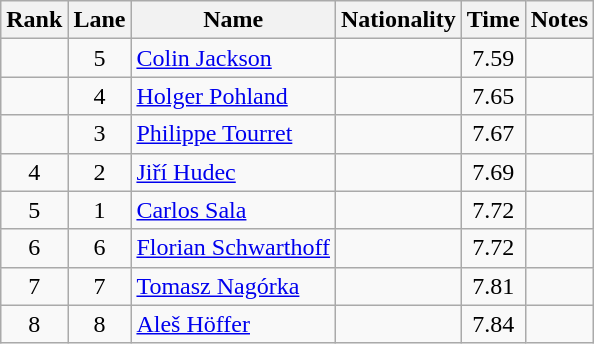<table class="wikitable sortable" style="text-align:center">
<tr>
<th>Rank</th>
<th>Lane</th>
<th>Name</th>
<th>Nationality</th>
<th>Time</th>
<th>Notes</th>
</tr>
<tr>
<td></td>
<td>5</td>
<td align="left"><a href='#'>Colin Jackson</a></td>
<td align=left></td>
<td>7.59</td>
<td></td>
</tr>
<tr>
<td></td>
<td>4</td>
<td align="left"><a href='#'>Holger Pohland</a></td>
<td align=left></td>
<td>7.65</td>
<td></td>
</tr>
<tr>
<td></td>
<td>3</td>
<td align="left"><a href='#'>Philippe Tourret</a></td>
<td align=left></td>
<td>7.67</td>
<td></td>
</tr>
<tr>
<td>4</td>
<td>2</td>
<td align="left"><a href='#'>Jiří Hudec</a></td>
<td align=left></td>
<td>7.69</td>
<td></td>
</tr>
<tr>
<td>5</td>
<td>1</td>
<td align="left"><a href='#'>Carlos Sala</a></td>
<td align=left></td>
<td>7.72</td>
<td></td>
</tr>
<tr>
<td>6</td>
<td>6</td>
<td align="left"><a href='#'>Florian Schwarthoff</a></td>
<td align=left></td>
<td>7.72</td>
<td></td>
</tr>
<tr>
<td>7</td>
<td>7</td>
<td align="left"><a href='#'>Tomasz Nagórka</a></td>
<td align=left></td>
<td>7.81</td>
<td></td>
</tr>
<tr>
<td>8</td>
<td>8</td>
<td align="left"><a href='#'>Aleš Höffer</a></td>
<td align=left></td>
<td>7.84</td>
<td></td>
</tr>
</table>
